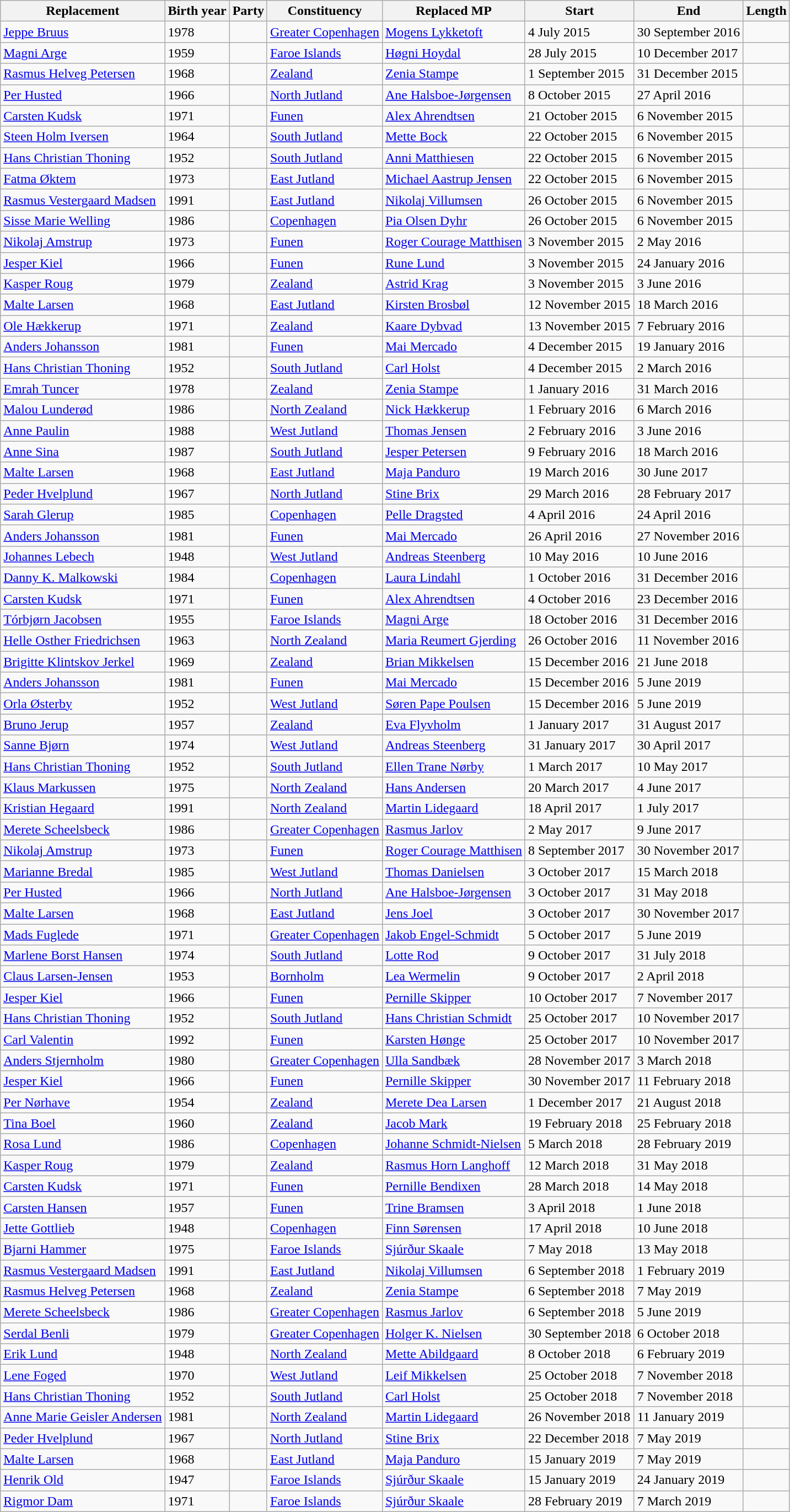<table class="wikitable sortable">
<tr>
<th>Replacement</th>
<th>Birth year</th>
<th>Party</th>
<th>Constituency</th>
<th>Replaced MP</th>
<th>Start</th>
<th>End</th>
<th>Length</th>
</tr>
<tr>
<td><a href='#'>Jeppe Bruus</a></td>
<td>1978</td>
<td data-sort-value="A" style="text-align: left;"></td>
<td><a href='#'>Greater Copenhagen</a></td>
<td><a href='#'>Mogens Lykketoft</a></td>
<td>4 July 2015</td>
<td>30 September 2016</td>
<td></td>
</tr>
<tr>
<td><a href='#'>Magni Arge</a></td>
<td>1959</td>
<td data-sort-value="TJ" style="text-align: left;"></td>
<td><a href='#'>Faroe Islands</a></td>
<td><a href='#'>Høgni Hoydal</a></td>
<td>28 July 2015</td>
<td>10 December 2017</td>
<td></td>
</tr>
<tr>
<td><a href='#'>Rasmus Helveg Petersen</a></td>
<td>1968</td>
<td data-sort-value="B" style="text-align: left;"></td>
<td><a href='#'>Zealand</a></td>
<td><a href='#'>Zenia Stampe</a></td>
<td>1 September 2015</td>
<td>31 December 2015</td>
<td></td>
</tr>
<tr>
<td><a href='#'>Per Husted</a></td>
<td>1966</td>
<td data-sort-value="A" style="text-align: left;"></td>
<td><a href='#'>North Jutland</a></td>
<td><a href='#'>Ane Halsboe-Jørgensen</a></td>
<td>8 October 2015</td>
<td>27 April 2016</td>
<td></td>
</tr>
<tr>
<td><a href='#'>Carsten Kudsk</a></td>
<td>1971</td>
<td data-sort-value="O" style="text-align: left;"></td>
<td><a href='#'>Funen</a></td>
<td><a href='#'>Alex Ahrendtsen</a></td>
<td>21 October 2015</td>
<td>6 November 2015</td>
<td></td>
</tr>
<tr>
<td><a href='#'>Steen Holm Iversen</a></td>
<td>1964</td>
<td data-sort-value="I" style="text-align: left;"></td>
<td><a href='#'>South Jutland</a></td>
<td><a href='#'>Mette Bock</a></td>
<td>22 October 2015</td>
<td>6 November 2015</td>
<td></td>
</tr>
<tr>
<td><a href='#'>Hans Christian Thoning</a></td>
<td>1952</td>
<td data-sort-value="V" style="text-align: left;"></td>
<td><a href='#'>South Jutland</a></td>
<td><a href='#'>Anni Matthiesen</a></td>
<td>22 October 2015</td>
<td>6 November 2015</td>
<td></td>
</tr>
<tr>
<td><a href='#'>Fatma Øktem</a></td>
<td>1973</td>
<td data-sort-value="V" style="text-align: left;"></td>
<td><a href='#'>East Jutland</a></td>
<td><a href='#'>Michael Aastrup Jensen</a></td>
<td>22 October 2015</td>
<td>6 November 2015</td>
<td></td>
</tr>
<tr>
<td><a href='#'>Rasmus Vestergaard Madsen</a></td>
<td>1991</td>
<td data-sort-value="ZA" style="text-align: left;"></td>
<td><a href='#'>East Jutland</a></td>
<td><a href='#'>Nikolaj Villumsen</a></td>
<td>26 October 2015</td>
<td>6 November 2015</td>
<td></td>
</tr>
<tr>
<td><a href='#'>Sisse Marie Welling</a></td>
<td>1986</td>
<td data-sort-value="F" style="text-align: left;"></td>
<td><a href='#'>Copenhagen</a></td>
<td><a href='#'>Pia Olsen Dyhr</a></td>
<td>26 October 2015</td>
<td>6 November 2015</td>
<td></td>
</tr>
<tr>
<td><a href='#'>Nikolaj Amstrup</a></td>
<td>1973</td>
<td data-sort-value="ZB" style="text-align: left;"></td>
<td><a href='#'>Funen</a></td>
<td><a href='#'>Roger Courage Matthisen</a></td>
<td>3 November 2015</td>
<td>2 May 2016</td>
<td></td>
</tr>
<tr>
<td><a href='#'>Jesper Kiel</a></td>
<td>1966</td>
<td data-sort-value="ZA" style="text-align: left;"></td>
<td><a href='#'>Funen</a></td>
<td><a href='#'>Rune Lund</a></td>
<td>3 November 2015</td>
<td>24 January 2016</td>
<td></td>
</tr>
<tr>
<td><a href='#'>Kasper Roug</a></td>
<td>1979</td>
<td data-sort-value="A" style="text-align: left;"></td>
<td><a href='#'>Zealand</a></td>
<td><a href='#'>Astrid Krag</a></td>
<td>3 November 2015</td>
<td>3 June 2016</td>
<td></td>
</tr>
<tr>
<td><a href='#'>Malte Larsen</a></td>
<td>1968</td>
<td data-sort-value="A" style="text-align: left;"></td>
<td><a href='#'>East Jutland</a></td>
<td><a href='#'>Kirsten Brosbøl</a></td>
<td>12 November 2015</td>
<td>18 March 2016</td>
<td></td>
</tr>
<tr>
<td><a href='#'>Ole Hækkerup</a></td>
<td>1971</td>
<td data-sort-value="A" style="text-align: left;"></td>
<td><a href='#'>Zealand</a></td>
<td><a href='#'>Kaare Dybvad</a></td>
<td>13 November 2015</td>
<td>7 February 2016</td>
<td></td>
</tr>
<tr>
<td><a href='#'>Anders Johansson</a></td>
<td>1981</td>
<td data-sort-value="C" style="text-align: left;"></td>
<td><a href='#'>Funen</a></td>
<td><a href='#'>Mai Mercado</a></td>
<td>4 December 2015</td>
<td>19 January 2016</td>
<td></td>
</tr>
<tr>
<td><a href='#'>Hans Christian Thoning</a></td>
<td>1952</td>
<td data-sort-value="V" style="text-align: left;"></td>
<td><a href='#'>South Jutland</a></td>
<td><a href='#'>Carl Holst</a></td>
<td>4 December 2015</td>
<td>2 March 2016</td>
<td></td>
</tr>
<tr>
<td><a href='#'>Emrah Tuncer</a></td>
<td>1978</td>
<td data-sort-value="B" style="text-align: left;"></td>
<td><a href='#'>Zealand</a></td>
<td><a href='#'>Zenia Stampe</a></td>
<td>1 January 2016</td>
<td>31 March 2016</td>
<td></td>
</tr>
<tr>
<td><a href='#'>Malou Lunderød</a></td>
<td>1986</td>
<td data-sort-value="A" style="text-align: left;"></td>
<td><a href='#'>North Zealand</a></td>
<td><a href='#'>Nick Hækkerup</a></td>
<td>1 February 2016</td>
<td>6 March 2016</td>
<td></td>
</tr>
<tr>
<td><a href='#'>Anne Paulin</a></td>
<td>1988</td>
<td data-sort-value="A" style="text-align: left;"></td>
<td><a href='#'>West Jutland</a></td>
<td><a href='#'>Thomas Jensen</a></td>
<td>2 February 2016</td>
<td>3 June 2016</td>
<td></td>
</tr>
<tr>
<td><a href='#'>Anne Sina</a></td>
<td>1987</td>
<td data-sort-value="A" style="text-align: left;"></td>
<td><a href='#'>South Jutland</a></td>
<td><a href='#'>Jesper Petersen</a></td>
<td>9 February 2016</td>
<td>18 March 2016</td>
<td></td>
</tr>
<tr>
<td><a href='#'>Malte Larsen</a></td>
<td>1968</td>
<td data-sort-value="A" style="text-align: left;"></td>
<td><a href='#'>East Jutland</a></td>
<td><a href='#'>Maja Panduro</a></td>
<td>19 March 2016</td>
<td>30 June 2017</td>
<td></td>
</tr>
<tr>
<td><a href='#'>Peder Hvelplund</a></td>
<td>1967</td>
<td data-sort-value="ZA" style="text-align: left;"></td>
<td><a href='#'>North Jutland</a></td>
<td><a href='#'>Stine Brix</a></td>
<td>29 March 2016</td>
<td>28 February 2017</td>
<td></td>
</tr>
<tr>
<td><a href='#'>Sarah Glerup</a></td>
<td>1985</td>
<td data-sort-value="ZA" style="text-align: left;"></td>
<td><a href='#'>Copenhagen</a></td>
<td><a href='#'>Pelle Dragsted</a></td>
<td>4 April 2016</td>
<td>24 April 2016</td>
<td></td>
</tr>
<tr>
<td><a href='#'>Anders Johansson</a></td>
<td>1981</td>
<td data-sort-value="C" style="text-align: left;"></td>
<td><a href='#'>Funen</a></td>
<td><a href='#'>Mai Mercado</a></td>
<td>26 April 2016</td>
<td>27 November 2016</td>
<td></td>
</tr>
<tr>
<td><a href='#'>Johannes Lebech</a></td>
<td>1948</td>
<td data-sort-value="B" style="text-align: left;"></td>
<td><a href='#'>West Jutland</a></td>
<td><a href='#'>Andreas Steenberg</a></td>
<td>10 May 2016</td>
<td>10 June 2016</td>
<td></td>
</tr>
<tr>
<td><a href='#'>Danny K. Malkowski</a></td>
<td>1984</td>
<td data-sort-value="I" style="text-align: left;"></td>
<td><a href='#'>Copenhagen</a></td>
<td><a href='#'>Laura Lindahl</a></td>
<td>1 October 2016</td>
<td>31 December 2016</td>
<td></td>
</tr>
<tr>
<td><a href='#'>Carsten Kudsk</a></td>
<td>1971</td>
<td data-sort-value="O" style="text-align: left;"></td>
<td><a href='#'>Funen</a></td>
<td><a href='#'>Alex Ahrendtsen</a></td>
<td>4 October 2016</td>
<td>23 December 2016</td>
<td></td>
</tr>
<tr>
<td><a href='#'>Tórbjørn Jacobsen</a></td>
<td>1955</td>
<td data-sort-value="TJ" style="text-align: left;"></td>
<td><a href='#'>Faroe Islands</a></td>
<td><a href='#'>Magni Arge</a></td>
<td>18 October 2016</td>
<td>31 December 2016</td>
<td></td>
</tr>
<tr>
<td><a href='#'>Helle Osther Friedrichsen</a></td>
<td>1963</td>
<td data-sort-value="ZA" style="text-align: left;"></td>
<td><a href='#'>North Zealand</a></td>
<td><a href='#'>Maria Reumert Gjerding</a></td>
<td>26 October 2016</td>
<td>11 November 2016</td>
<td></td>
</tr>
<tr>
<td><a href='#'>Brigitte Klintskov Jerkel</a></td>
<td>1969</td>
<td data-sort-value="C" style="text-align: left;"></td>
<td><a href='#'>Zealand</a></td>
<td><a href='#'>Brian Mikkelsen</a></td>
<td>15 December 2016</td>
<td>21 June 2018</td>
<td></td>
</tr>
<tr>
<td><a href='#'>Anders Johansson</a></td>
<td>1981</td>
<td data-sort-value="C" style="text-align: left;"></td>
<td><a href='#'>Funen</a></td>
<td><a href='#'>Mai Mercado</a></td>
<td>15 December 2016</td>
<td>5 June 2019</td>
<td></td>
</tr>
<tr>
<td><a href='#'>Orla Østerby</a></td>
<td>1952</td>
<td data-sort-value="C" style="text-align: left;"></td>
<td><a href='#'>West Jutland</a></td>
<td><a href='#'>Søren Pape Poulsen</a></td>
<td>15 December 2016</td>
<td>5 June 2019</td>
<td></td>
</tr>
<tr>
<td><a href='#'>Bruno Jerup</a></td>
<td>1957</td>
<td data-sort-value="ZA" style="text-align: left;"></td>
<td><a href='#'>Zealand</a></td>
<td><a href='#'>Eva Flyvholm</a></td>
<td>1 January 2017</td>
<td>31 August 2017</td>
<td></td>
</tr>
<tr>
<td><a href='#'>Sanne Bjørn</a></td>
<td>1974</td>
<td data-sort-value="B" style="text-align: left;"></td>
<td><a href='#'>West Jutland</a></td>
<td><a href='#'>Andreas Steenberg</a></td>
<td>31 January 2017</td>
<td>30 April 2017</td>
<td></td>
</tr>
<tr>
<td><a href='#'>Hans Christian Thoning</a></td>
<td>1952</td>
<td data-sort-value="V" style="text-align: left;"></td>
<td><a href='#'>South Jutland</a></td>
<td><a href='#'>Ellen Trane Nørby</a></td>
<td>1 March 2017</td>
<td>10 May 2017</td>
<td></td>
</tr>
<tr>
<td><a href='#'>Klaus Markussen</a></td>
<td>1975</td>
<td data-sort-value="V" style="text-align: left;"></td>
<td><a href='#'>North Zealand</a></td>
<td><a href='#'>Hans Andersen</a></td>
<td>20 March 2017</td>
<td>4 June 2017</td>
<td></td>
</tr>
<tr>
<td><a href='#'>Kristian Hegaard</a></td>
<td>1991</td>
<td data-sort-value="B" style="text-align: left;"></td>
<td><a href='#'>North Zealand</a></td>
<td><a href='#'>Martin Lidegaard</a></td>
<td>18 April 2017</td>
<td>1 July 2017</td>
<td></td>
</tr>
<tr>
<td><a href='#'>Merete Scheelsbeck</a></td>
<td>1986</td>
<td data-sort-value="C" style="text-align: left;"></td>
<td><a href='#'>Greater Copenhagen</a></td>
<td><a href='#'>Rasmus Jarlov</a></td>
<td>2 May 2017</td>
<td>9 June 2017</td>
<td></td>
</tr>
<tr>
<td><a href='#'>Nikolaj Amstrup</a></td>
<td>1973</td>
<td data-sort-value="ZB" style="text-align: left;"></td>
<td><a href='#'>Funen</a></td>
<td><a href='#'>Roger Courage Matthisen</a></td>
<td>8 September 2017</td>
<td>30 November 2017</td>
<td></td>
</tr>
<tr>
<td><a href='#'>Marianne Bredal</a></td>
<td>1985</td>
<td data-sort-value="V" style="text-align: left;"></td>
<td><a href='#'>West Jutland</a></td>
<td><a href='#'>Thomas Danielsen</a></td>
<td>3 October 2017</td>
<td>15 March 2018</td>
<td></td>
</tr>
<tr>
<td><a href='#'>Per Husted</a></td>
<td>1966</td>
<td data-sort-value="A" style="text-align: left;"></td>
<td><a href='#'>North Jutland</a></td>
<td><a href='#'>Ane Halsboe-Jørgensen</a></td>
<td>3 October 2017</td>
<td>31 May 2018</td>
<td></td>
</tr>
<tr>
<td><a href='#'>Malte Larsen</a></td>
<td>1968</td>
<td data-sort-value="A" style="text-align: left;"></td>
<td><a href='#'>East Jutland</a></td>
<td><a href='#'>Jens Joel</a></td>
<td>3 October 2017</td>
<td>30 November 2017</td>
<td></td>
</tr>
<tr>
<td><a href='#'>Mads Fuglede</a></td>
<td>1971</td>
<td data-sort-value="V" style="text-align: left;"></td>
<td><a href='#'>Greater Copenhagen</a></td>
<td><a href='#'>Jakob Engel-Schmidt</a></td>
<td>5 October 2017</td>
<td>5 June 2019</td>
<td></td>
</tr>
<tr>
<td><a href='#'>Marlene Borst Hansen</a></td>
<td>1974</td>
<td data-sort-value="B" style="text-align: left;"></td>
<td><a href='#'>South Jutland</a></td>
<td><a href='#'>Lotte Rod</a></td>
<td>9 October 2017</td>
<td>31 July 2018</td>
<td></td>
</tr>
<tr>
<td><a href='#'>Claus Larsen-Jensen</a></td>
<td>1953</td>
<td data-sort-value="A" style="text-align: left;"></td>
<td><a href='#'>Bornholm</a></td>
<td><a href='#'>Lea Wermelin</a></td>
<td>9 October 2017</td>
<td>2 April 2018</td>
<td></td>
</tr>
<tr>
<td><a href='#'>Jesper Kiel</a></td>
<td>1966</td>
<td data-sort-value="ZA" style="text-align: left;"></td>
<td><a href='#'>Funen</a></td>
<td><a href='#'>Pernille Skipper</a></td>
<td>10 October 2017</td>
<td>7 November 2017</td>
<td></td>
</tr>
<tr>
<td><a href='#'>Hans Christian Thoning</a></td>
<td>1952</td>
<td data-sort-value="V" style="text-align: left;"></td>
<td><a href='#'>South Jutland</a></td>
<td><a href='#'>Hans Christian Schmidt</a></td>
<td>25 October 2017</td>
<td>10 November 2017</td>
<td></td>
</tr>
<tr>
<td><a href='#'>Carl Valentin</a></td>
<td>1992</td>
<td data-sort-value="F" style="text-align: left;"></td>
<td><a href='#'>Funen</a></td>
<td><a href='#'>Karsten Hønge</a></td>
<td>25 October 2017</td>
<td>10 November 2017</td>
<td></td>
</tr>
<tr>
<td><a href='#'>Anders Stjernholm</a></td>
<td>1980</td>
<td data-sort-value="ZB" style="text-align: left;"></td>
<td><a href='#'>Greater Copenhagen</a></td>
<td><a href='#'>Ulla Sandbæk</a></td>
<td>28 November 2017</td>
<td>3 March 2018</td>
<td></td>
</tr>
<tr>
<td><a href='#'>Jesper Kiel</a></td>
<td>1966</td>
<td data-sort-value="ZA" style="text-align: left;"></td>
<td><a href='#'>Funen</a></td>
<td><a href='#'>Pernille Skipper</a></td>
<td>30 November 2017</td>
<td>11 February 2018</td>
<td></td>
</tr>
<tr>
<td><a href='#'>Per Nørhave</a></td>
<td>1954</td>
<td data-sort-value="O" style="text-align: left;"></td>
<td><a href='#'>Zealand</a></td>
<td><a href='#'>Merete Dea Larsen</a></td>
<td>1 December 2017</td>
<td>21 August 2018</td>
<td></td>
</tr>
<tr>
<td><a href='#'>Tina Boel</a></td>
<td>1960</td>
<td data-sort-value="F" style="text-align: left;"></td>
<td><a href='#'>Zealand</a></td>
<td><a href='#'>Jacob Mark</a></td>
<td>19 February 2018</td>
<td>25 February 2018</td>
<td></td>
</tr>
<tr>
<td><a href='#'>Rosa Lund</a></td>
<td>1986</td>
<td data-sort-value="ZA" style="text-align: left;"></td>
<td><a href='#'>Copenhagen</a></td>
<td><a href='#'>Johanne Schmidt-Nielsen</a></td>
<td>5 March 2018</td>
<td>28 February 2019</td>
<td></td>
</tr>
<tr>
<td><a href='#'>Kasper Roug</a></td>
<td>1979</td>
<td data-sort-value="A" style="text-align: left;"></td>
<td><a href='#'>Zealand</a></td>
<td><a href='#'>Rasmus Horn Langhoff</a></td>
<td>12 March 2018</td>
<td>31 May 2018</td>
<td></td>
</tr>
<tr>
<td><a href='#'>Carsten Kudsk</a></td>
<td>1971</td>
<td data-sort-value="O" style="text-align: left;"></td>
<td><a href='#'>Funen</a></td>
<td><a href='#'>Pernille Bendixen</a></td>
<td>28 March 2018</td>
<td>14 May 2018</td>
<td></td>
</tr>
<tr>
<td><a href='#'>Carsten Hansen</a></td>
<td>1957</td>
<td data-sort-value="A" style="text-align: left;"></td>
<td><a href='#'>Funen</a></td>
<td><a href='#'>Trine Bramsen</a></td>
<td>3 April 2018</td>
<td>1 June 2018</td>
<td></td>
</tr>
<tr>
<td><a href='#'>Jette Gottlieb</a></td>
<td>1948</td>
<td data-sort-value="ZA" style="text-align: left;"></td>
<td><a href='#'>Copenhagen</a></td>
<td><a href='#'>Finn Sørensen</a></td>
<td>17 April 2018</td>
<td>10 June 2018</td>
<td></td>
</tr>
<tr>
<td><a href='#'>Bjarni Hammer</a></td>
<td>1975</td>
<td data-sort-value="JF" style="text-align: left;"></td>
<td><a href='#'>Faroe Islands</a></td>
<td><a href='#'>Sjúrður Skaale</a></td>
<td>7 May 2018</td>
<td>13 May 2018</td>
<td></td>
</tr>
<tr>
<td><a href='#'>Rasmus Vestergaard Madsen</a></td>
<td>1991</td>
<td data-sort-value="ZA" style="text-align: left;"></td>
<td><a href='#'>East Jutland</a></td>
<td><a href='#'>Nikolaj Villumsen</a></td>
<td>6 September 2018</td>
<td>1 February 2019</td>
<td></td>
</tr>
<tr>
<td><a href='#'>Rasmus Helveg Petersen</a></td>
<td>1968</td>
<td data-sort-value="B" style="text-align: left;"></td>
<td><a href='#'>Zealand</a></td>
<td><a href='#'>Zenia Stampe</a></td>
<td>6 September 2018</td>
<td>7 May 2019</td>
<td></td>
</tr>
<tr>
<td><a href='#'>Merete Scheelsbeck</a></td>
<td>1986</td>
<td data-sort-value="C" style="text-align: left;"></td>
<td><a href='#'>Greater Copenhagen</a></td>
<td><a href='#'>Rasmus Jarlov</a></td>
<td>6 September 2018</td>
<td>5 June 2019</td>
<td></td>
</tr>
<tr>
<td><a href='#'>Serdal Benli</a></td>
<td>1979</td>
<td data-sort-value="F" style="text-align: left;"></td>
<td><a href='#'>Greater Copenhagen</a></td>
<td><a href='#'>Holger K. Nielsen</a></td>
<td>30 September 2018</td>
<td>6 October 2018</td>
<td></td>
</tr>
<tr>
<td><a href='#'>Erik Lund</a></td>
<td>1948</td>
<td data-sort-value="C" style="text-align: left;"></td>
<td><a href='#'>North Zealand</a></td>
<td><a href='#'>Mette Abildgaard</a></td>
<td>8 October 2018</td>
<td>6 February 2019</td>
<td></td>
</tr>
<tr>
<td><a href='#'>Lene Foged</a></td>
<td>1970</td>
<td data-sort-value="I" style="text-align: left;"></td>
<td><a href='#'>West Jutland</a></td>
<td><a href='#'>Leif Mikkelsen</a></td>
<td>25 October 2018</td>
<td>7 November 2018</td>
<td></td>
</tr>
<tr>
<td><a href='#'>Hans Christian Thoning</a></td>
<td>1952</td>
<td data-sort-value="V" style="text-align: left;"></td>
<td><a href='#'>South Jutland</a></td>
<td><a href='#'>Carl Holst</a></td>
<td>25 October 2018</td>
<td>7 November 2018</td>
<td></td>
</tr>
<tr>
<td><a href='#'>Anne Marie Geisler Andersen</a></td>
<td>1981</td>
<td data-sort-value="B" style="text-align: left;"></td>
<td><a href='#'>North Zealand</a></td>
<td><a href='#'>Martin Lidegaard</a></td>
<td>26 November 2018</td>
<td>11 January 2019</td>
<td></td>
</tr>
<tr>
<td><a href='#'>Peder Hvelplund</a></td>
<td>1967</td>
<td data-sort-value="ZA" style="text-align: left;"></td>
<td><a href='#'>North Jutland</a></td>
<td><a href='#'>Stine Brix</a></td>
<td>22 December 2018</td>
<td>7 May 2019</td>
<td></td>
</tr>
<tr>
<td><a href='#'>Malte Larsen</a></td>
<td>1968</td>
<td data-sort-value="A" style="text-align: left;"></td>
<td><a href='#'>East Jutland</a></td>
<td><a href='#'>Maja Panduro</a></td>
<td>15 January 2019</td>
<td>7 May 2019</td>
<td></td>
</tr>
<tr>
<td><a href='#'>Henrik Old</a></td>
<td>1947</td>
<td data-sort-value="JF" style="text-align: left;"></td>
<td><a href='#'>Faroe Islands</a></td>
<td><a href='#'>Sjúrður Skaale</a></td>
<td>15 January 2019</td>
<td>24 January 2019</td>
<td></td>
</tr>
<tr>
<td><a href='#'>Rigmor Dam</a></td>
<td>1971</td>
<td data-sort-value="JF" style="text-align: left;"></td>
<td><a href='#'>Faroe Islands</a></td>
<td><a href='#'>Sjúrður Skaale</a></td>
<td>28 February 2019</td>
<td>7 March 2019</td>
<td></td>
</tr>
</table>
